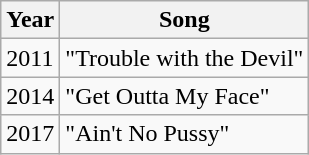<table class="wikitable">
<tr>
<th>Year</th>
<th>Song</th>
</tr>
<tr>
<td>2011</td>
<td>"Trouble with the Devil"</td>
</tr>
<tr>
<td>2014</td>
<td>"Get Outta My Face"</td>
</tr>
<tr>
<td>2017</td>
<td>"Ain't No Pussy"</td>
</tr>
</table>
